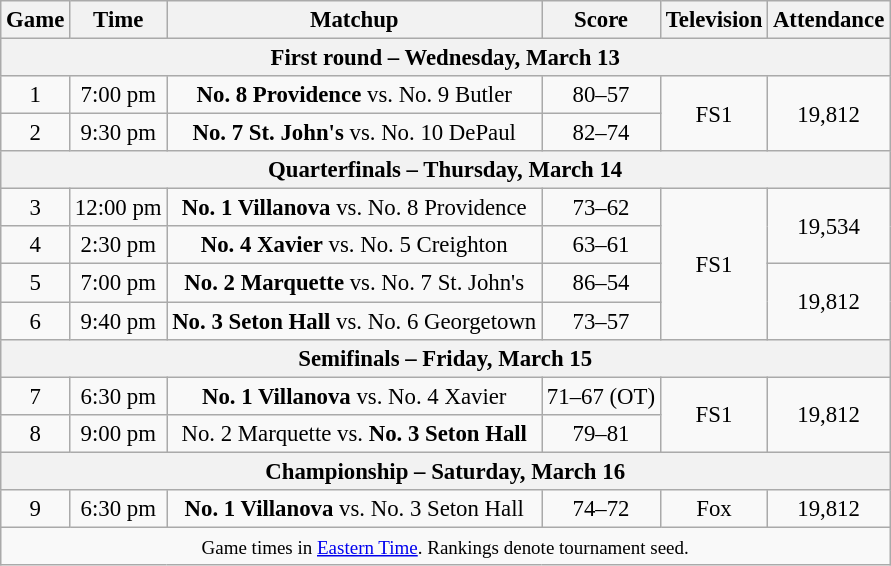<table class="wikitable" style="font-size: 95%;text-align:center">
<tr>
<th>Game</th>
<th>Time</th>
<th>Matchup</th>
<th>Score</th>
<th>Television</th>
<th>Attendance</th>
</tr>
<tr>
<th colspan=6>First round – Wednesday, March 13</th>
</tr>
<tr>
<td>1</td>
<td>7:00 pm</td>
<td><strong>No. 8 Providence</strong> vs. No. 9 Butler</td>
<td>80–57</td>
<td rowspan=2>FS1</td>
<td rowspan=2>19,812</td>
</tr>
<tr>
<td>2</td>
<td>9:30 pm</td>
<td><strong>No. 7 St. John's</strong> vs. No. 10 DePaul</td>
<td>82–74</td>
</tr>
<tr>
<th colspan=6>Quarterfinals – Thursday, March 14</th>
</tr>
<tr>
<td>3</td>
<td>12:00 pm</td>
<td><strong>No. 1 Villanova</strong> vs. No. 8 Providence</td>
<td>73–62</td>
<td rowspan=4>FS1</td>
<td rowspan=2>19,534</td>
</tr>
<tr>
<td>4</td>
<td>2:30 pm</td>
<td><strong>No. 4 Xavier</strong> vs. No. 5 Creighton</td>
<td>63–61</td>
</tr>
<tr>
<td>5</td>
<td>7:00 pm</td>
<td><strong>No. 2 Marquette</strong> vs. No. 7 St. John's</td>
<td>86–54</td>
<td rowspan=2>19,812</td>
</tr>
<tr>
<td>6</td>
<td>9:40 pm</td>
<td><strong>No. 3 Seton Hall</strong> vs. No. 6 Georgetown</td>
<td>73–57</td>
</tr>
<tr>
<th colspan=6>Semifinals – Friday, March 15</th>
</tr>
<tr>
<td>7</td>
<td>6:30 pm</td>
<td><strong>No. 1 Villanova</strong> vs. No. 4 Xavier</td>
<td>71–67 (OT)</td>
<td rowspan=2>FS1</td>
<td rowspan=2>19,812</td>
</tr>
<tr>
<td>8</td>
<td>9:00 pm</td>
<td>No. 2 Marquette vs. <strong>No. 3 Seton Hall</strong></td>
<td>79–81</td>
</tr>
<tr>
<th colspan=6>Championship – Saturday, March 16</th>
</tr>
<tr>
<td>9</td>
<td>6:30 pm</td>
<td><strong>No. 1 Villanova</strong> vs. No. 3 Seton Hall</td>
<td>74–72</td>
<td>Fox</td>
<td>19,812</td>
</tr>
<tr>
<td colspan=6><small>Game times in <a href='#'>Eastern Time</a>. Rankings denote tournament seed.</small></td>
</tr>
</table>
